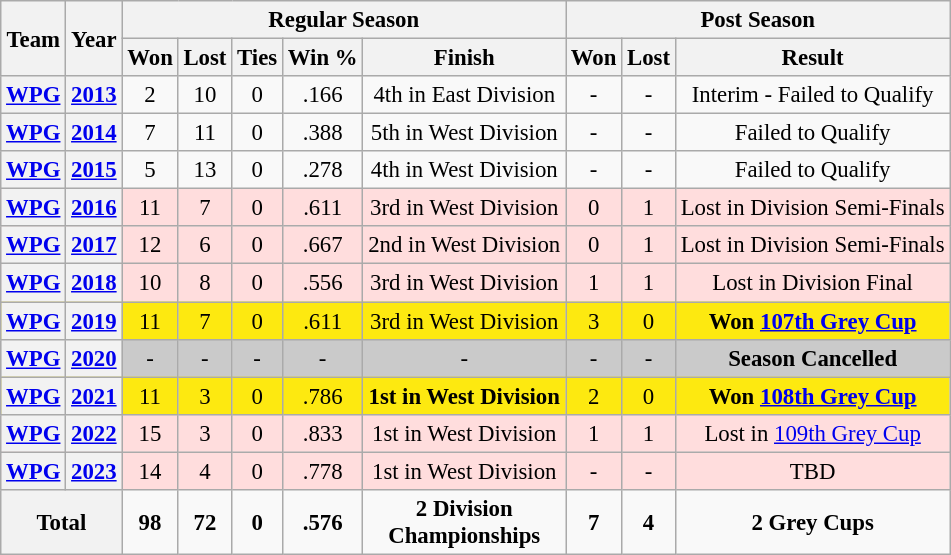<table class="wikitable" style="font-size: 95%; text-align:center;">
<tr>
<th rowspan="2">Team</th>
<th rowspan="2">Year</th>
<th colspan="5">Regular Season</th>
<th colspan="4">Post Season</th>
</tr>
<tr>
<th>Won</th>
<th>Lost</th>
<th>Ties</th>
<th>Win %</th>
<th>Finish</th>
<th>Won</th>
<th>Lost</th>
<th>Result</th>
</tr>
<tr>
<th><a href='#'>WPG</a></th>
<th><a href='#'>2013</a></th>
<td>2</td>
<td>10</td>
<td>0</td>
<td>.166</td>
<td>4th in East Division</td>
<td>-</td>
<td>-</td>
<td>Interim - Failed to Qualify</td>
</tr>
<tr>
<th><a href='#'>WPG</a></th>
<th><a href='#'>2014</a></th>
<td>7</td>
<td>11</td>
<td>0</td>
<td>.388</td>
<td>5th in West Division</td>
<td>-</td>
<td>-</td>
<td>Failed to Qualify</td>
</tr>
<tr>
<th><a href='#'>WPG</a></th>
<th><a href='#'>2015</a></th>
<td>5</td>
<td>13</td>
<td>0</td>
<td>.278</td>
<td>4th in West Division</td>
<td>-</td>
<td>-</td>
<td>Failed to Qualify</td>
</tr>
<tr ! style="background:#fdd;">
<th><a href='#'>WPG</a></th>
<th><a href='#'>2016</a></th>
<td>11</td>
<td>7</td>
<td>0</td>
<td>.611</td>
<td>3rd in West Division</td>
<td>0</td>
<td>1</td>
<td>Lost in Division Semi-Finals</td>
</tr>
<tr ! style="background:#fdd;">
<th><a href='#'>WPG</a></th>
<th><a href='#'>2017</a></th>
<td>12</td>
<td>6</td>
<td>0</td>
<td>.667</td>
<td>2nd in West Division</td>
<td>0</td>
<td>1</td>
<td>Lost in Division Semi-Finals</td>
</tr>
<tr ! style="background:#fdd;">
<th><a href='#'>WPG</a></th>
<th><a href='#'>2018</a></th>
<td>10</td>
<td>8</td>
<td>0</td>
<td>.556</td>
<td>3rd in West Division</td>
<td>1</td>
<td>1</td>
<td>Lost in Division Final</td>
</tr>
<tr ! style="background:#FDE910;">
<th><a href='#'>WPG</a></th>
<th><a href='#'>2019</a></th>
<td>11</td>
<td>7</td>
<td>0</td>
<td>.611</td>
<td>3rd in West Division</td>
<td>3</td>
<td>0</td>
<td><strong>Won <a href='#'>107th Grey Cup</a></strong></td>
</tr>
<tr ! style="background:#CACACA;">
<th><a href='#'>WPG</a></th>
<th><a href='#'>2020</a></th>
<td>-</td>
<td>-</td>
<td>-</td>
<td>-</td>
<td>-</td>
<td>-</td>
<td>-</td>
<td><strong>Season Cancelled</strong></td>
</tr>
<tr ! style="background:#FDE910;">
<th><a href='#'>WPG</a></th>
<th><a href='#'>2021</a></th>
<td>11</td>
<td>3</td>
<td>0</td>
<td>.786</td>
<td><strong>1st in West Division</strong></td>
<td>2</td>
<td>0</td>
<td><strong>Won <a href='#'>108th Grey Cup</a></strong></td>
</tr>
<tr ! style="background:#fdd;">
<th><a href='#'>WPG</a></th>
<th><a href='#'>2022</a></th>
<td>15</td>
<td>3</td>
<td>0</td>
<td>.833</td>
<td>1st in West Division</td>
<td>1</td>
<td>1</td>
<td>Lost in <a href='#'>109th Grey Cup</a></td>
</tr>
<tr ! style="background:#fdd;">
<th><a href='#'>WPG</a></th>
<th><a href='#'>2023</a></th>
<td>14</td>
<td>4</td>
<td>0</td>
<td>.778</td>
<td>1st in West Division</td>
<td>-</td>
<td>-</td>
<td>TBD</td>
</tr>
<tr>
<th colspan="2"><strong>Total</strong></th>
<td><strong>98</strong></td>
<td><strong>72</strong></td>
<td><strong>0</strong></td>
<td><strong> .576 </strong></td>
<td><strong>2 Division<br>Championships</strong></td>
<td><strong>7</strong></td>
<td><strong>4</strong></td>
<td><strong>2 Grey Cups</strong></td>
</tr>
</table>
